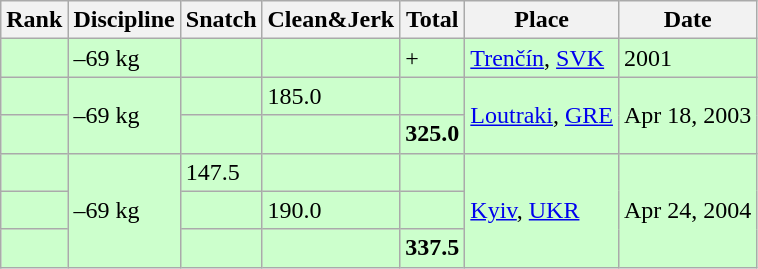<table class="wikitable">
<tr>
<th>Rank</th>
<th>Discipline</th>
<th>Snatch</th>
<th>Clean&Jerk</th>
<th>Total</th>
<th>Place</th>
<th>Date</th>
</tr>
<tr bgcolor=#CCFFCC>
<td><strong></strong></td>
<td>–69 kg</td>
<td></td>
<td></td>
<td>+</td>
<td><a href='#'>Trenčín</a>, <a href='#'>SVK</a></td>
<td>2001</td>
</tr>
<tr bgcolor=#CCFFCC>
<td></td>
<td rowspan=2>–69 kg</td>
<td></td>
<td>185.0</td>
<td></td>
<td rowspan=2><a href='#'>Loutraki</a>, <a href='#'>GRE</a></td>
<td rowspan=2>Apr 18, 2003</td>
</tr>
<tr bgcolor=#CCFFCC>
<td><strong></strong></td>
<td></td>
<td></td>
<td><strong>325.0</strong></td>
</tr>
<tr bgcolor=#CCFFCC>
<td></td>
<td rowspan=3>–69 kg</td>
<td>147.5</td>
<td></td>
<td></td>
<td rowspan=3><a href='#'>Kyiv</a>, <a href='#'>UKR</a></td>
<td rowspan=3>Apr 24, 2004</td>
</tr>
<tr bgcolor=#CCFFCC>
<td></td>
<td></td>
<td>190.0</td>
<td></td>
</tr>
<tr bgcolor=#CCFFCC>
<td><strong></strong></td>
<td></td>
<td></td>
<td><strong>337.5</strong></td>
</tr>
</table>
